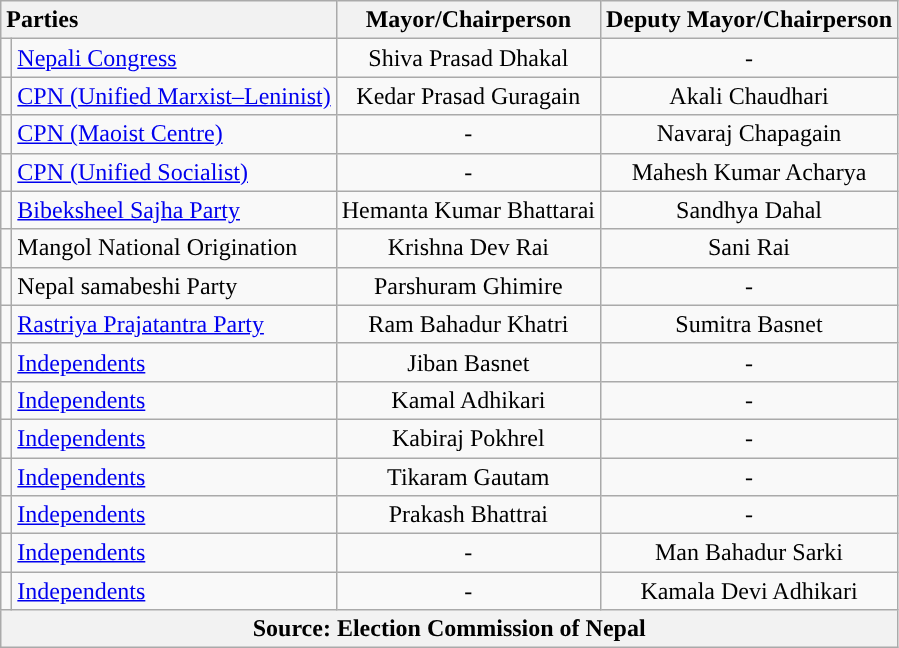<table class="wikitable sortable" style="text-align:right">
<tr>
<th colspan="2" style="text-align:left;">Parties</th>
<th>Mayor/Chairperson</th>
<th>Deputy Mayor/Chairperson</th>
</tr>
<tr>
<td style="background-color:"></td>
<td style="text-align:left;"><a href='#'>Nepali Congress</a></td>
<td style="text-align:center;">Shiva Prasad Dhakal</td>
<td style="text-align:center;">-</td>
</tr>
<tr>
<td style="background-color:"></td>
<td style="text-align:left;"><a href='#'>CPN (Unified Marxist–Leninist)</a></td>
<td style="text-align:center;">Kedar Prasad Guragain</td>
<td style="text-align:center;">Akali Chaudhari</td>
</tr>
<tr>
<td style="background-color:"></td>
<td style="text-align:left;"><a href='#'>CPN (Maoist Centre)</a></td>
<td style="text-align:center;">-</td>
<td style="text-align:center;">Navaraj Chapagain</td>
</tr>
<tr>
<td style="background-color:"></td>
<td style="text-align:left;"><a href='#'>CPN (Unified Socialist)</a></td>
<td style="text-align:center;">-</td>
<td style="text-align:center;">Mahesh Kumar Acharya</td>
</tr>
<tr>
<td style="background-color:"></td>
<td style="text-align:left;"><a href='#'>Bibeksheel Sajha Party</a></td>
<td style="text-align:center;">Hemanta Kumar Bhattarai</td>
<td style="text-align:center;">Sandhya Dahal</td>
</tr>
<tr>
<td style="background-color:"></td>
<td style="text-align:left;">Mangol National Origination</td>
<td style="text-align:center;">Krishna Dev Rai</td>
<td style="text-align:center;">Sani Rai</td>
</tr>
<tr>
<td></td>
<td style="text-align:left;">Nepal samabeshi Party</td>
<td style="text-align:center;">Parshuram Ghimire</td>
<td style="text-align:center;">-</td>
</tr>
<tr>
<td style="background-color:"></td>
<td style="text-align:left;"><a href='#'>Rastriya Prajatantra Party</a></td>
<td style="text-align:center;">Ram Bahadur Khatri</td>
<td style="text-align:center;">Sumitra Basnet</td>
</tr>
<tr>
<td style="background-color:"></td>
<td style="text-align:left;"><a href='#'>Independents</a></td>
<td style="text-align:center;">Jiban Basnet</td>
<td style="text-align:center;">-</td>
</tr>
<tr>
<td style="background-color:"></td>
<td style="text-align:left;"><a href='#'>Independents</a></td>
<td style="text-align:center;">Kamal Adhikari</td>
<td style="text-align:center;">-</td>
</tr>
<tr>
<td style="background-color:"></td>
<td style="text-align:left;"><a href='#'>Independents</a></td>
<td style="text-align:center;">Kabiraj Pokhrel</td>
<td style="text-align:center;">-</td>
</tr>
<tr>
<td style="background-color:"></td>
<td style="text-align:left;"><a href='#'>Independents</a></td>
<td style="text-align:center;">Tikaram Gautam</td>
<td style="text-align:center;">-</td>
</tr>
<tr>
<td style="background-color:"></td>
<td style="text-align:left;"><a href='#'>Independents</a></td>
<td style="text-align:center;">Prakash Bhattrai</td>
<td style="text-align:center;">-</td>
</tr>
<tr>
<td style="background-color:"></td>
<td style="text-align:left;"><a href='#'>Independents</a></td>
<td style="text-align:center;">-</td>
<td style="text-align:center;">Man Bahadur Sarki</td>
</tr>
<tr>
<td style="background-color:"></td>
<td style="text-align:left;"><a href='#'>Independents</a></td>
<td style="text-align:center;">-</td>
<td style="text-align:center;">Kamala Devi Adhikari</td>
</tr>
<tr>
<th colspan="6">Source: Election Commission of Nepal</th>
</tr>
</table>
